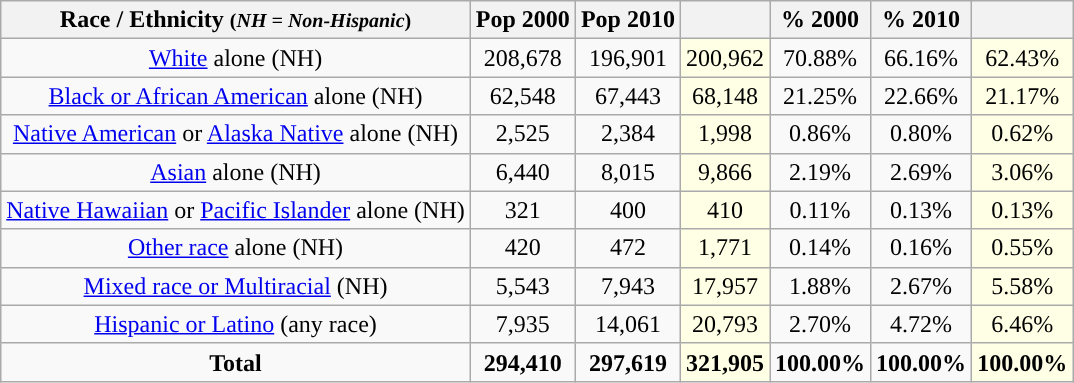<table class="wikitable" style="text-align:center;">
<tr>
<th>Race / Ethnicity <small>(<em>NH = Non-Hispanic</em>)</small></th>
<th>Pop 2000</th>
<th>Pop 2010</th>
<th></th>
<th>% 2000</th>
<th>% 2010</th>
<th></th>
</tr>
<tr>
<td><a href='#'>White</a> alone (NH)</td>
<td>208,678</td>
<td>196,901</td>
<td style='background: #ffffe6;'>200,962</td>
<td>70.88%</td>
<td>66.16%</td>
<td style='background: #ffffe6;'>62.43%</td>
</tr>
<tr>
<td><a href='#'>Black or African American</a> alone (NH)</td>
<td>62,548</td>
<td>67,443</td>
<td style='background: #ffffe6;'>68,148</td>
<td>21.25%</td>
<td>22.66%</td>
<td style='background: #ffffe6;'>21.17%</td>
</tr>
<tr>
<td><a href='#'>Native American</a> or <a href='#'>Alaska Native</a> alone (NH)</td>
<td>2,525</td>
<td>2,384</td>
<td style='background: #ffffe6;'>1,998</td>
<td>0.86%</td>
<td>0.80%</td>
<td style='background: #ffffe6;'>0.62%</td>
</tr>
<tr>
<td><a href='#'>Asian</a> alone (NH)</td>
<td>6,440</td>
<td>8,015</td>
<td style='background: #ffffe6;'>9,866</td>
<td>2.19%</td>
<td>2.69%</td>
<td style='background: #ffffe6;'>3.06%</td>
</tr>
<tr>
<td><a href='#'>Native Hawaiian</a> or <a href='#'>Pacific Islander</a> alone (NH)</td>
<td>321</td>
<td>400</td>
<td style='background: #ffffe6;'>410</td>
<td>0.11%</td>
<td>0.13%</td>
<td style='background: #ffffe6;'>0.13%</td>
</tr>
<tr>
<td><a href='#'>Other race</a> alone (NH)</td>
<td>420</td>
<td>472</td>
<td style='background: #ffffe6;'>1,771</td>
<td>0.14%</td>
<td>0.16%</td>
<td style='background: #ffffe6;'>0.55%</td>
</tr>
<tr>
<td><a href='#'>Mixed race or Multiracial</a> (NH)</td>
<td>5,543</td>
<td>7,943</td>
<td style='background: #ffffe6;'>17,957</td>
<td>1.88%</td>
<td>2.67%</td>
<td style='background: #ffffe6;'>5.58%</td>
</tr>
<tr>
<td><a href='#'>Hispanic or Latino</a> (any race)</td>
<td>7,935</td>
<td>14,061</td>
<td style='background: #ffffe6;'>20,793</td>
<td>2.70%</td>
<td>4.72%</td>
<td style='background: #ffffe6;'>6.46%</td>
</tr>
<tr>
<td><strong>Total</strong></td>
<td><strong>294,410</strong></td>
<td><strong>297,619</strong></td>
<td style='background: #ffffe6;'><strong>321,905</strong></td>
<td><strong>100.00%</strong></td>
<td><strong>100.00%</strong></td>
<td style='background: #ffffe6;'><strong>100.00%</strong></td>
</tr>
</table>
